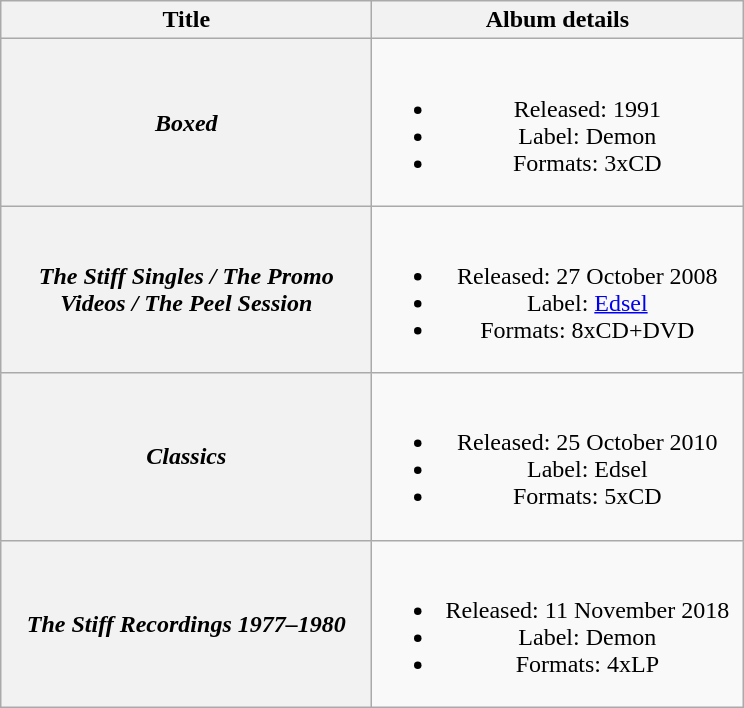<table class="wikitable plainrowheaders" style="text-align:center;">
<tr>
<th scope="col" style="width:15em;">Title</th>
<th scope="col" style="width:15em;">Album details</th>
</tr>
<tr>
<th scope="row"><em>Boxed</em></th>
<td><br><ul><li>Released: 1991</li><li>Label: Demon</li><li>Formats: 3xCD</li></ul></td>
</tr>
<tr>
<th scope="row"><em>The Stiff Singles / The Promo Videos / The Peel Session</em></th>
<td><br><ul><li>Released: 27 October 2008</li><li>Label: <a href='#'>Edsel</a></li><li>Formats: 8xCD+DVD</li></ul></td>
</tr>
<tr>
<th scope="row"><em>Classics</em></th>
<td><br><ul><li>Released: 25 October 2010</li><li>Label: Edsel</li><li>Formats: 5xCD</li></ul></td>
</tr>
<tr>
<th scope="row"><em>The Stiff Recordings 1977–1980</em></th>
<td><br><ul><li>Released: 11 November 2018</li><li>Label: Demon</li><li>Formats: 4xLP</li></ul></td>
</tr>
</table>
